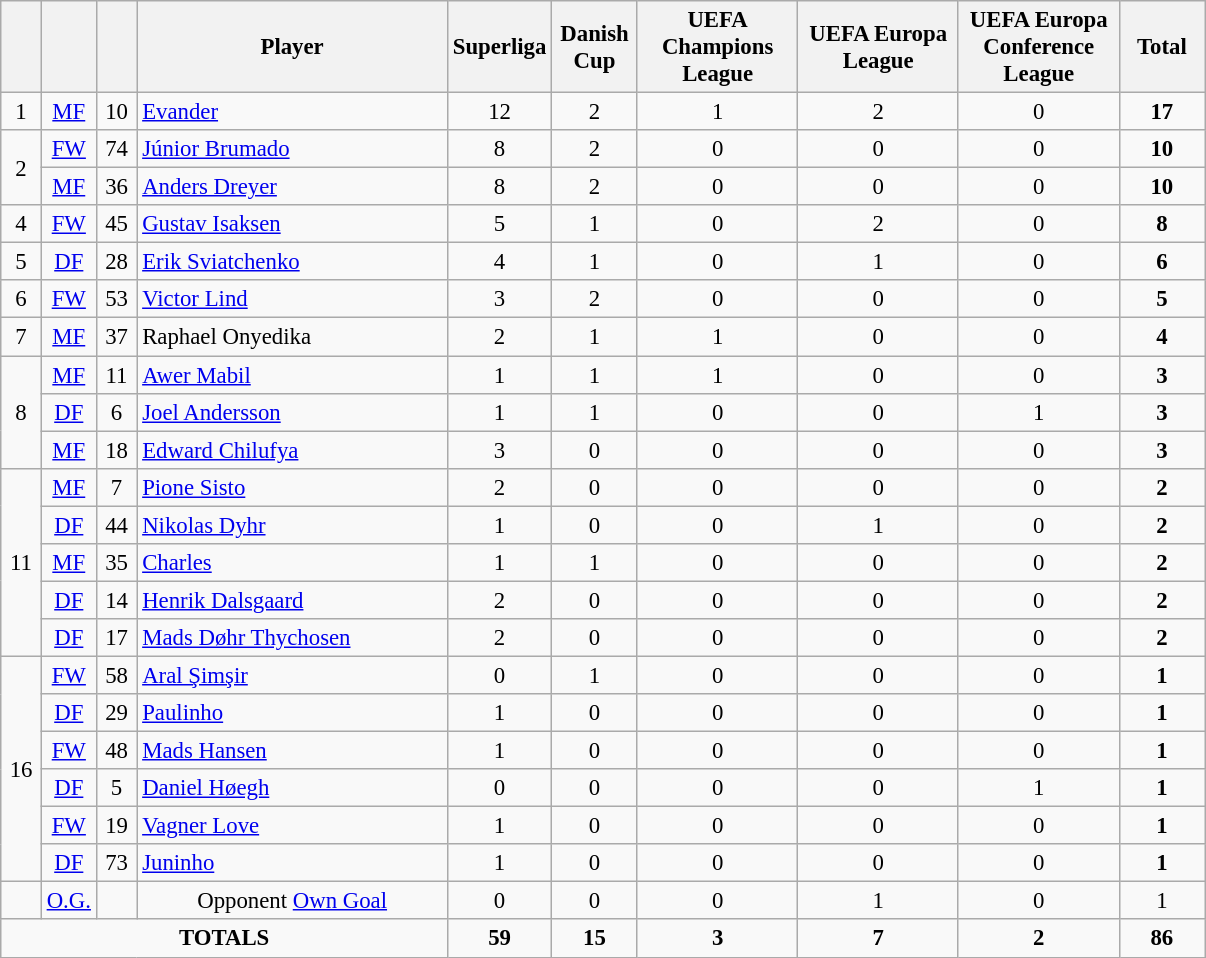<table class="wikitable sortable" style="font-size: 95%; text-align: center;">
<tr>
<th width=20></th>
<th width=20></th>
<th width=20></th>
<th width=200>Player</th>
<th width=50>Superliga</th>
<th width=50>Danish Cup</th>
<th width=100>UEFA Champions League</th>
<th width=100>UEFA Europa League</th>
<th width=100>UEFA Europa Conference League</th>
<th width=50>Total</th>
</tr>
<tr>
<td rowspan=1>1</td>
<td><a href='#'>MF</a></td>
<td>10</td>
<td align=left> <a href='#'>Evander</a></td>
<td>12</td>
<td>2</td>
<td>1</td>
<td>2</td>
<td>0</td>
<td><strong>17</strong></td>
</tr>
<tr>
<td rowspan=2>2</td>
<td><a href='#'>FW</a></td>
<td>74</td>
<td align=left> <a href='#'>Júnior Brumado</a></td>
<td>8</td>
<td>2</td>
<td>0</td>
<td>0</td>
<td>0</td>
<td><strong>10</strong></td>
</tr>
<tr>
<td><a href='#'>MF</a></td>
<td>36</td>
<td align=left> <a href='#'>Anders Dreyer</a></td>
<td>8</td>
<td>2</td>
<td>0</td>
<td>0</td>
<td>0</td>
<td><strong>10</strong></td>
</tr>
<tr>
<td rowspan=1>4</td>
<td><a href='#'>FW</a></td>
<td>45</td>
<td align=left> <a href='#'>Gustav Isaksen</a></td>
<td>5</td>
<td>1</td>
<td>0</td>
<td>2</td>
<td>0</td>
<td><strong>8</strong></td>
</tr>
<tr>
<td rowspan=1>5</td>
<td><a href='#'>DF</a></td>
<td>28</td>
<td align=left> <a href='#'>Erik Sviatchenko</a></td>
<td>4</td>
<td>1</td>
<td>0</td>
<td>1</td>
<td>0</td>
<td><strong>6</strong></td>
</tr>
<tr>
<td rowspan=1>6</td>
<td><a href='#'>FW</a></td>
<td>53</td>
<td align=left> <a href='#'>Victor Lind</a></td>
<td>3</td>
<td>2</td>
<td>0</td>
<td>0</td>
<td>0</td>
<td><strong>5</strong></td>
</tr>
<tr>
<td rowspan=1>7</td>
<td><a href='#'>MF</a></td>
<td>37</td>
<td align=left> Raphael Onyedika</td>
<td>2</td>
<td>1</td>
<td>1</td>
<td>0</td>
<td>0</td>
<td><strong>4</strong></td>
</tr>
<tr>
<td rowspan=3>8</td>
<td><a href='#'>MF</a></td>
<td>11</td>
<td align=left> <a href='#'>Awer Mabil</a></td>
<td>1</td>
<td>1</td>
<td>1</td>
<td>0</td>
<td>0</td>
<td><strong>3</strong></td>
</tr>
<tr>
<td><a href='#'>DF</a></td>
<td>6</td>
<td align=left> <a href='#'>Joel Andersson</a></td>
<td>1</td>
<td>1</td>
<td>0</td>
<td>0</td>
<td>1</td>
<td><strong>3</strong></td>
</tr>
<tr>
<td><a href='#'>MF</a></td>
<td>18</td>
<td align=left> <a href='#'>Edward Chilufya</a></td>
<td>3</td>
<td>0</td>
<td>0</td>
<td>0</td>
<td>0</td>
<td><strong>3</strong></td>
</tr>
<tr>
<td rowspan=5>11</td>
<td><a href='#'>MF</a></td>
<td>7</td>
<td align=left> <a href='#'>Pione Sisto</a></td>
<td>2</td>
<td>0</td>
<td>0</td>
<td>0</td>
<td>0</td>
<td><strong>2</strong></td>
</tr>
<tr>
<td><a href='#'>DF</a></td>
<td>44</td>
<td align=left> <a href='#'>Nikolas Dyhr</a></td>
<td>1</td>
<td>0</td>
<td>0</td>
<td>1</td>
<td>0</td>
<td><strong>2</strong></td>
</tr>
<tr>
<td><a href='#'>MF</a></td>
<td>35</td>
<td align=left> <a href='#'>Charles</a></td>
<td>1</td>
<td>1</td>
<td>0</td>
<td>0</td>
<td>0</td>
<td><strong>2</strong></td>
</tr>
<tr>
<td><a href='#'>DF</a></td>
<td>14</td>
<td align=left> <a href='#'>Henrik Dalsgaard</a></td>
<td>2</td>
<td>0</td>
<td>0</td>
<td>0</td>
<td>0</td>
<td><strong>2</strong></td>
</tr>
<tr>
<td><a href='#'>DF</a></td>
<td>17</td>
<td align=left> <a href='#'>Mads Døhr Thychosen</a></td>
<td>2</td>
<td>0</td>
<td>0</td>
<td>0</td>
<td>0</td>
<td><strong>2</strong></td>
</tr>
<tr>
<td rowspan=6>16</td>
<td><a href='#'>FW</a></td>
<td>58</td>
<td align=left>  <a href='#'>Aral Şimşir</a></td>
<td>0</td>
<td>1</td>
<td>0</td>
<td>0</td>
<td>0</td>
<td><strong>1</strong></td>
</tr>
<tr>
<td><a href='#'>DF</a></td>
<td>29</td>
<td align=left> <a href='#'>Paulinho</a></td>
<td>1</td>
<td>0</td>
<td>0</td>
<td>0</td>
<td>0</td>
<td><strong>1</strong></td>
</tr>
<tr>
<td><a href='#'>FW</a></td>
<td>48</td>
<td align=left> <a href='#'>Mads Hansen</a></td>
<td>1</td>
<td>0</td>
<td>0</td>
<td>0</td>
<td>0</td>
<td><strong>1</strong></td>
</tr>
<tr>
<td><a href='#'>DF</a></td>
<td>5</td>
<td align=left> <a href='#'>Daniel Høegh</a></td>
<td>0</td>
<td>0</td>
<td>0</td>
<td>0</td>
<td>1</td>
<td><strong>1</strong></td>
</tr>
<tr>
<td><a href='#'>FW</a></td>
<td>19</td>
<td align=left> <a href='#'>Vagner Love</a></td>
<td>1</td>
<td>0</td>
<td>0</td>
<td>0</td>
<td>0</td>
<td><strong>1</strong></td>
</tr>
<tr>
<td><a href='#'>DF</a></td>
<td>73</td>
<td align=left> <a href='#'>Juninho</a></td>
<td>1</td>
<td>0</td>
<td>0</td>
<td>0</td>
<td>0</td>
<td><strong>1</strong></td>
</tr>
<tr>
<td rowspan=1></td>
<td><a href='#'>O.G.</a></td>
<td></td>
<td>Opponent <a href='#'>Own Goal</a></td>
<td>0</td>
<td>0</td>
<td>0</td>
<td>1</td>
<td>0</td>
<td>1</td>
</tr>
<tr>
<td colspan="4"><strong>TOTALS</strong></td>
<td><strong>59</strong></td>
<td><strong>15</strong></td>
<td><strong>3</strong></td>
<td><strong>7</strong></td>
<td><strong>2</strong></td>
<td><strong>86</strong></td>
</tr>
</table>
